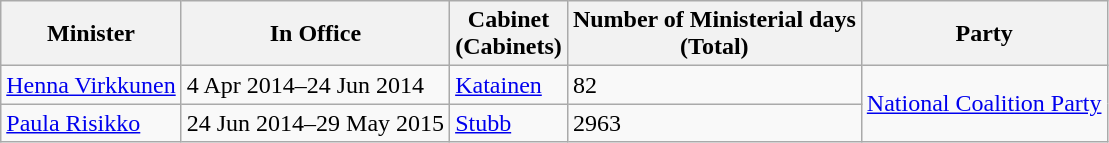<table class="wikitable">
<tr>
<th>Minister</th>
<th>In Office</th>
<th>Cabinet<br>(Cabinets)</th>
<th>Number of Ministerial days <br>(Total)</th>
<th>Party</th>
</tr>
<tr>
<td><a href='#'>Henna Virkkunen</a></td>
<td>4 Apr 2014–24 Jun 2014</td>
<td><a href='#'>Katainen</a></td>
<td>82</td>
<td rowspan=2><a href='#'>National Coalition Party</a></td>
</tr>
<tr>
<td><a href='#'>Paula Risikko</a></td>
<td>24 Jun 2014–29 May 2015</td>
<td><a href='#'>Stubb</a></td>
<td>2963</td>
</tr>
</table>
